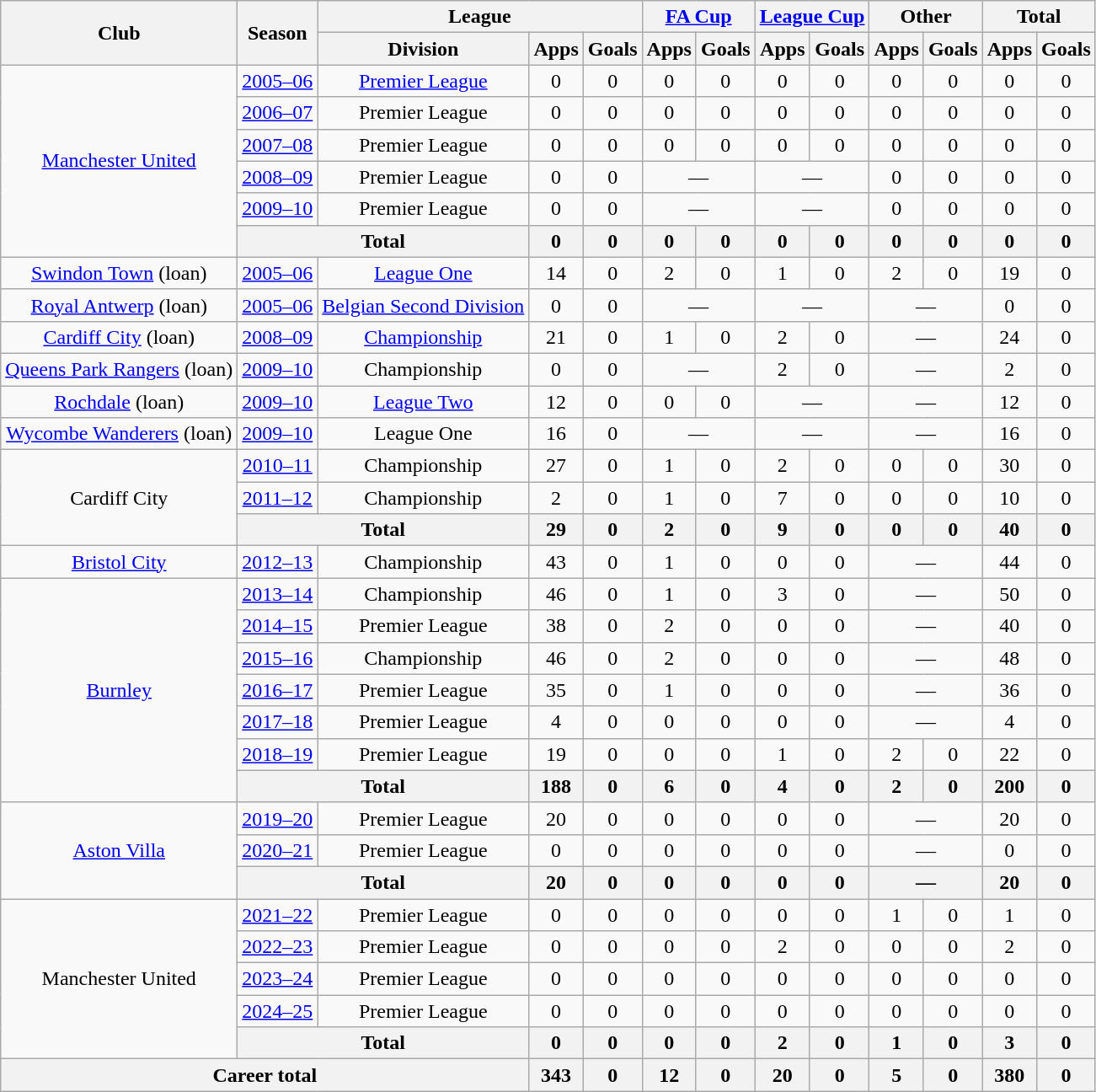<table class="wikitable" style="text-align: center;">
<tr>
<th rowspan=2>Club</th>
<th rowspan=2>Season</th>
<th colspan=3>League</th>
<th colspan=2><a href='#'>FA Cup</a></th>
<th colspan=2><a href='#'>League Cup</a></th>
<th colspan=2>Other</th>
<th colspan=2>Total</th>
</tr>
<tr>
<th>Division</th>
<th>Apps</th>
<th>Goals</th>
<th>Apps</th>
<th>Goals</th>
<th>Apps</th>
<th>Goals</th>
<th>Apps</th>
<th>Goals</th>
<th>Apps</th>
<th>Goals</th>
</tr>
<tr>
<td rowspan=6><a href='#'>Manchester United</a></td>
<td><a href='#'>2005–06</a></td>
<td><a href='#'>Premier League</a></td>
<td>0</td>
<td>0</td>
<td>0</td>
<td>0</td>
<td>0</td>
<td>0</td>
<td>0</td>
<td>0</td>
<td>0</td>
<td>0</td>
</tr>
<tr>
<td><a href='#'>2006–07</a></td>
<td>Premier League</td>
<td>0</td>
<td>0</td>
<td>0</td>
<td>0</td>
<td>0</td>
<td>0</td>
<td>0</td>
<td>0</td>
<td>0</td>
<td>0</td>
</tr>
<tr>
<td><a href='#'>2007–08</a></td>
<td>Premier League</td>
<td>0</td>
<td>0</td>
<td>0</td>
<td>0</td>
<td>0</td>
<td>0</td>
<td>0</td>
<td>0</td>
<td>0</td>
<td>0</td>
</tr>
<tr>
<td><a href='#'>2008–09</a></td>
<td>Premier League</td>
<td>0</td>
<td>0</td>
<td colspan=2>—</td>
<td colspan=2>—</td>
<td>0</td>
<td>0</td>
<td>0</td>
<td>0</td>
</tr>
<tr>
<td><a href='#'>2009–10</a></td>
<td>Premier League</td>
<td>0</td>
<td>0</td>
<td colspan=2>—</td>
<td colspan=2>—</td>
<td>0</td>
<td>0</td>
<td>0</td>
<td>0</td>
</tr>
<tr>
<th colspan=2>Total</th>
<th>0</th>
<th>0</th>
<th>0</th>
<th>0</th>
<th>0</th>
<th>0</th>
<th>0</th>
<th>0</th>
<th>0</th>
<th>0</th>
</tr>
<tr>
<td><a href='#'>Swindon Town</a> (loan)</td>
<td><a href='#'>2005–06</a></td>
<td><a href='#'>League One</a></td>
<td>14</td>
<td>0</td>
<td>2</td>
<td>0</td>
<td>1</td>
<td>0</td>
<td>2</td>
<td>0</td>
<td>19</td>
<td>0</td>
</tr>
<tr>
<td><a href='#'>Royal Antwerp</a> (loan)</td>
<td><a href='#'>2005–06</a></td>
<td><a href='#'>Belgian Second Division</a></td>
<td>0</td>
<td>0</td>
<td colspan=2>—</td>
<td colspan=2>—</td>
<td colspan=2>—</td>
<td>0</td>
<td>0</td>
</tr>
<tr>
<td><a href='#'>Cardiff City</a> (loan)</td>
<td><a href='#'>2008–09</a></td>
<td><a href='#'>Championship</a></td>
<td>21</td>
<td>0</td>
<td>1</td>
<td>0</td>
<td>2</td>
<td>0</td>
<td colspan=2>—</td>
<td>24</td>
<td>0</td>
</tr>
<tr>
<td><a href='#'>Queens Park Rangers</a> (loan)</td>
<td><a href='#'>2009–10</a></td>
<td>Championship</td>
<td>0</td>
<td>0</td>
<td colspan=2>—</td>
<td>2</td>
<td>0</td>
<td colspan=2>—</td>
<td>2</td>
<td>0</td>
</tr>
<tr>
<td><a href='#'>Rochdale</a> (loan)</td>
<td><a href='#'>2009–10</a></td>
<td><a href='#'>League Two</a></td>
<td>12</td>
<td>0</td>
<td>0</td>
<td>0</td>
<td colspan=2>—</td>
<td colspan=2>—</td>
<td>12</td>
<td>0</td>
</tr>
<tr>
<td><a href='#'>Wycombe Wanderers</a> (loan)</td>
<td><a href='#'>2009–10</a></td>
<td>League One</td>
<td>16</td>
<td>0</td>
<td colspan=2>—</td>
<td colspan=2>—</td>
<td colspan=2>—</td>
<td>16</td>
<td>0</td>
</tr>
<tr>
<td rowspan=3>Cardiff City</td>
<td><a href='#'>2010–11</a></td>
<td>Championship</td>
<td>27</td>
<td>0</td>
<td>1</td>
<td>0</td>
<td>2</td>
<td>0</td>
<td>0</td>
<td>0</td>
<td>30</td>
<td>0</td>
</tr>
<tr>
<td><a href='#'>2011–12</a></td>
<td>Championship</td>
<td>2</td>
<td>0</td>
<td>1</td>
<td>0</td>
<td>7</td>
<td>0</td>
<td>0</td>
<td>0</td>
<td>10</td>
<td>0</td>
</tr>
<tr>
<th colspan=2>Total</th>
<th>29</th>
<th>0</th>
<th>2</th>
<th>0</th>
<th>9</th>
<th>0</th>
<th>0</th>
<th>0</th>
<th>40</th>
<th>0</th>
</tr>
<tr>
<td><a href='#'>Bristol City</a></td>
<td><a href='#'>2012–13</a></td>
<td>Championship</td>
<td>43</td>
<td>0</td>
<td>1</td>
<td>0</td>
<td>0</td>
<td>0</td>
<td colspan=2>—</td>
<td>44</td>
<td>0</td>
</tr>
<tr>
<td rowspan=7><a href='#'>Burnley</a></td>
<td><a href='#'>2013–14</a></td>
<td>Championship</td>
<td>46</td>
<td>0</td>
<td>1</td>
<td>0</td>
<td>3</td>
<td>0</td>
<td colspan=2>—</td>
<td>50</td>
<td>0</td>
</tr>
<tr>
<td><a href='#'>2014–15</a></td>
<td>Premier League</td>
<td>38</td>
<td>0</td>
<td>2</td>
<td>0</td>
<td>0</td>
<td>0</td>
<td colspan=2>—</td>
<td>40</td>
<td>0</td>
</tr>
<tr>
<td><a href='#'>2015–16</a></td>
<td>Championship</td>
<td>46</td>
<td>0</td>
<td>2</td>
<td>0</td>
<td>0</td>
<td>0</td>
<td colspan=2>—</td>
<td>48</td>
<td>0</td>
</tr>
<tr>
<td><a href='#'>2016–17</a></td>
<td>Premier League</td>
<td>35</td>
<td>0</td>
<td>1</td>
<td>0</td>
<td>0</td>
<td>0</td>
<td colspan=2>—</td>
<td>36</td>
<td>0</td>
</tr>
<tr>
<td><a href='#'>2017–18</a></td>
<td>Premier League</td>
<td>4</td>
<td>0</td>
<td>0</td>
<td>0</td>
<td>0</td>
<td>0</td>
<td colspan=2>—</td>
<td>4</td>
<td>0</td>
</tr>
<tr>
<td><a href='#'>2018–19</a></td>
<td>Premier League</td>
<td>19</td>
<td>0</td>
<td>0</td>
<td>0</td>
<td>1</td>
<td>0</td>
<td>2</td>
<td>0</td>
<td>22</td>
<td>0</td>
</tr>
<tr>
<th colspan=2>Total</th>
<th>188</th>
<th>0</th>
<th>6</th>
<th>0</th>
<th>4</th>
<th>0</th>
<th>2</th>
<th>0</th>
<th>200</th>
<th>0</th>
</tr>
<tr>
<td rowspan=3><a href='#'>Aston Villa</a></td>
<td><a href='#'>2019–20</a></td>
<td>Premier League</td>
<td>20</td>
<td>0</td>
<td>0</td>
<td>0</td>
<td>0</td>
<td>0</td>
<td colspan=2>—</td>
<td>20</td>
<td>0</td>
</tr>
<tr>
<td><a href='#'>2020–21</a></td>
<td>Premier League</td>
<td>0</td>
<td>0</td>
<td>0</td>
<td>0</td>
<td>0</td>
<td>0</td>
<td colspan=2>—</td>
<td>0</td>
<td>0</td>
</tr>
<tr>
<th colspan=2>Total</th>
<th>20</th>
<th>0</th>
<th>0</th>
<th>0</th>
<th>0</th>
<th>0</th>
<th colspan=2>—</th>
<th>20</th>
<th>0</th>
</tr>
<tr>
<td rowspan=5>Manchester United</td>
<td><a href='#'>2021–22</a></td>
<td>Premier League</td>
<td>0</td>
<td>0</td>
<td>0</td>
<td>0</td>
<td>0</td>
<td>0</td>
<td>1</td>
<td>0</td>
<td>1</td>
<td>0</td>
</tr>
<tr>
<td><a href='#'>2022–23</a></td>
<td>Premier League</td>
<td>0</td>
<td>0</td>
<td>0</td>
<td>0</td>
<td>2</td>
<td>0</td>
<td>0</td>
<td>0</td>
<td>2</td>
<td>0</td>
</tr>
<tr>
<td><a href='#'>2023–24</a></td>
<td>Premier League</td>
<td>0</td>
<td>0</td>
<td>0</td>
<td>0</td>
<td>0</td>
<td>0</td>
<td>0</td>
<td>0</td>
<td>0</td>
<td>0</td>
</tr>
<tr>
<td><a href='#'>2024–25</a></td>
<td>Premier League</td>
<td>0</td>
<td>0</td>
<td>0</td>
<td>0</td>
<td>0</td>
<td>0</td>
<td>0</td>
<td>0</td>
<td>0</td>
<td>0</td>
</tr>
<tr>
<th colspan=2>Total</th>
<th>0</th>
<th>0</th>
<th>0</th>
<th>0</th>
<th>2</th>
<th>0</th>
<th>1</th>
<th>0</th>
<th>3</th>
<th>0</th>
</tr>
<tr>
<th colspan=3>Career total</th>
<th>343</th>
<th>0</th>
<th>12</th>
<th>0</th>
<th>20</th>
<th>0</th>
<th>5</th>
<th>0</th>
<th>380</th>
<th>0</th>
</tr>
</table>
